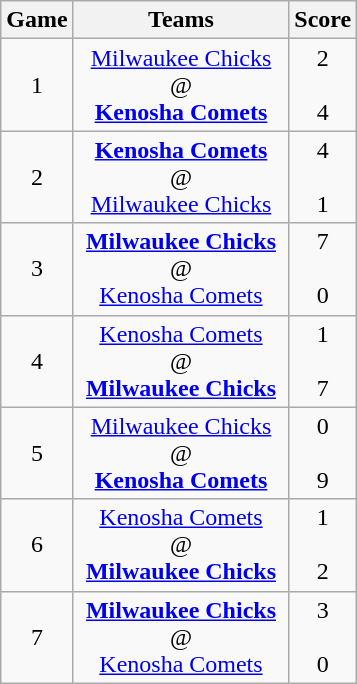<table class="wikitable">
<tr>
<th>Game</th>
<th>Teams</th>
<th>Score</th>
</tr>
<tr align=center>
<td>1</td>
<td>  <a href='#'>Milwaukee Chicks</a>   <br>@<br><strong><a href='#'>Kenosha Comets</a></strong></td>
<td>2<br><br>4</td>
</tr>
<tr align=center>
<td>2</td>
<td><strong><a href='#'>Kenosha Comets</a></strong><br>@<br><a href='#'>Milwaukee Chicks</a></td>
<td>4<br><br>1</td>
</tr>
<tr align=center>
<td>3</td>
<td><strong><a href='#'>Milwaukee Chicks</a></strong><br>@<br><a href='#'>Kenosha Comets</a></td>
<td>7<br><br>0</td>
</tr>
<tr align=center>
<td>4</td>
<td><a href='#'>Kenosha Comets</a><br>@<br><strong><a href='#'>Milwaukee Chicks</a></strong></td>
<td>1<br><br>7</td>
</tr>
<tr align=center>
<td>5</td>
<td><a href='#'>Milwaukee Chicks</a><br>@<br><strong><a href='#'>Kenosha Comets</a></strong></td>
<td>0<br><br>9</td>
</tr>
<tr align=center>
<td>6</td>
<td><a href='#'>Kenosha Comets</a><br>@<br><strong><a href='#'>Milwaukee Chicks</a></strong></td>
<td>1<br><br>2</td>
</tr>
<tr align=center>
<td>7</td>
<td><strong><a href='#'>Milwaukee Chicks</a></strong><br>@<br><a href='#'>Kenosha Comets</a></td>
<td>3<br><br>0</td>
</tr>
</table>
